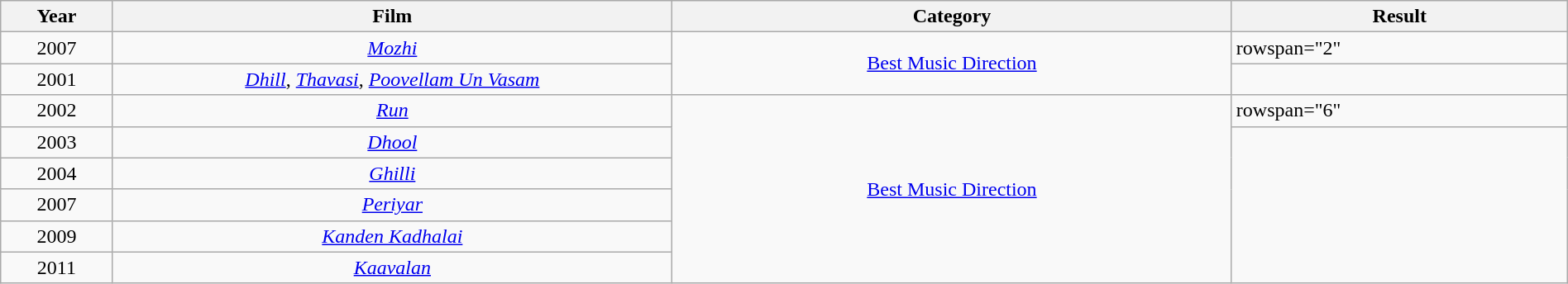<table class="wikitable" style="width:100%;">
<tr>
<th width=5%>Year</th>
<th style="width:25%;">Film</th>
<th style="width:25%;">Category</th>
<th style="width:15%;">Result</th>
</tr>
<tr>
<td style="text-align:center;">2007</td>
<td style="text-align:center;"><em><a href='#'>Mozhi</a></em></td>
<td style="text-align:center;" rowspan="2"><a href='#'>Best Music Direction</a></td>
<td>rowspan="2" </td>
</tr>
<tr style="text-align:center;">
<td>2001</td>
<td><em><a href='#'>Dhill</a></em>, <em><a href='#'>Thavasi</a></em>, <em><a href='#'>Poovellam Un Vasam</a></em></td>
</tr>
<tr>
<td style="text-align:center;">2002</td>
<td style="text-align:center;"><em><a href='#'>Run</a></em></td>
<td style="text-align:center;" rowspan="6"><a href='#'>Best Music Direction</a></td>
<td>rowspan="6" </td>
</tr>
<tr style="text-align:center;">
<td>2003</td>
<td><em><a href='#'>Dhool</a></em></td>
</tr>
<tr style="text-align:center;">
<td>2004</td>
<td><em><a href='#'>Ghilli</a></em></td>
</tr>
<tr>
<td style="text-align:center;">2007</td>
<td style="text-align:center;"><em><a href='#'>Periyar</a></em></td>
</tr>
<tr style="text-align:center;">
<td>2009</td>
<td><em><a href='#'>Kanden Kadhalai</a></em></td>
</tr>
<tr style="text-align:center;">
<td>2011</td>
<td><em><a href='#'>Kaavalan</a></em></td>
</tr>
</table>
